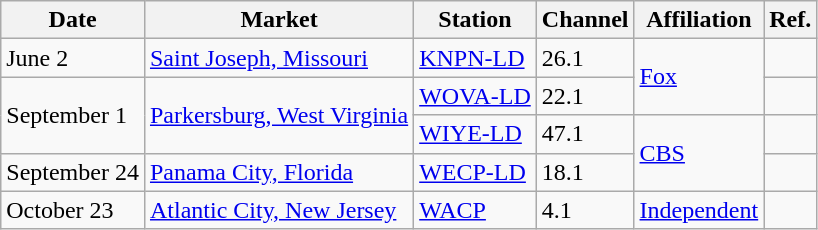<table class="wikitable">
<tr>
<th>Date</th>
<th>Market</th>
<th>Station</th>
<th>Channel</th>
<th>Affiliation</th>
<th>Ref.</th>
</tr>
<tr>
<td>June 2</td>
<td><a href='#'>Saint Joseph, Missouri</a></td>
<td><a href='#'>KNPN-LD</a></td>
<td>26.1</td>
<td rowspan="2"><a href='#'>Fox</a></td>
<td></td>
</tr>
<tr>
<td rowspan="2">September 1</td>
<td rowspan="2"><a href='#'>Parkersburg, West Virginia</a></td>
<td><a href='#'>WOVA-LD</a></td>
<td>22.1</td>
<td></td>
</tr>
<tr>
<td><a href='#'>WIYE-LD</a></td>
<td>47.1</td>
<td rowspan="2"><a href='#'>CBS</a></td>
<td></td>
</tr>
<tr>
<td>September 24</td>
<td><a href='#'>Panama City, Florida</a></td>
<td><a href='#'>WECP-LD</a></td>
<td>18.1</td>
<td></td>
</tr>
<tr>
<td>October 23</td>
<td><a href='#'>Atlantic City, New Jersey</a></td>
<td><a href='#'>WACP</a></td>
<td>4.1</td>
<td><a href='#'>Independent</a></td>
<td></td>
</tr>
</table>
